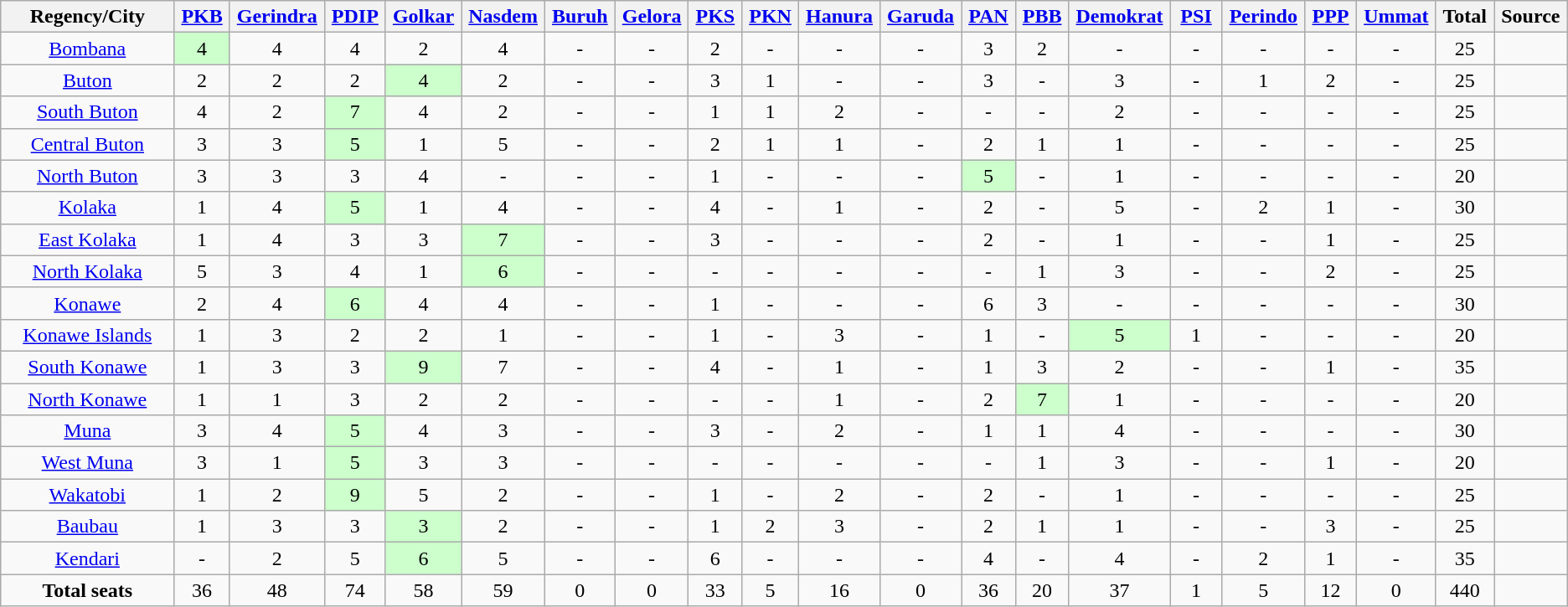<table class="wikitable sortable" style="text-align:center">
<tr>
<th scope=col width=10%>Regency/City</th>
<th scope=col width=3%><a href='#'>PKB</a></th>
<th scope=col width=3%><a href='#'>Gerindra</a></th>
<th scope=col width=3%><a href='#'>PDIP</a></th>
<th scope=col width=3%><a href='#'>Golkar</a></th>
<th scope=col width=3%><a href='#'>Nasdem</a></th>
<th scope=col width=3%><a href='#'>Buruh</a></th>
<th scope=col width=3%><a href='#'>Gelora</a></th>
<th scope=col width=3%><a href='#'>PKS</a></th>
<th scope=col width=3%><a href='#'>PKN</a></th>
<th scope=col width=3%><a href='#'>Hanura</a></th>
<th scope=col width=3%><a href='#'>Garuda</a></th>
<th scope=col width=3%><a href='#'>PAN</a></th>
<th scope=col width=3%><a href='#'>PBB</a></th>
<th scope=col width=3%><a href='#'>Demokrat</a></th>
<th scope=col width=3%><a href='#'>PSI</a></th>
<th scope=col width=3%><a href='#'>Perindo</a></th>
<th scope=col width=3%><a href='#'>PPP</a></th>
<th scope=col width=3%><a href='#'>Ummat</a></th>
<th scope=col width=3%>Total</th>
<th scope=col width=3%>Source</th>
</tr>
<tr>
<td><a href='#'>Bombana</a></td>
<td style="background:#cfc;">4</td>
<td>4</td>
<td>4</td>
<td>2</td>
<td>4</td>
<td>-</td>
<td>-</td>
<td>2</td>
<td>-</td>
<td>-</td>
<td>-</td>
<td>3</td>
<td>2</td>
<td>-</td>
<td>-</td>
<td>-</td>
<td>-</td>
<td>-</td>
<td>25</td>
<td></td>
</tr>
<tr>
<td><a href='#'>Buton</a></td>
<td>2</td>
<td>2</td>
<td>2</td>
<td style="background:#cfc;">4</td>
<td>2</td>
<td>-</td>
<td>-</td>
<td>3</td>
<td>1</td>
<td>-</td>
<td>-</td>
<td>3</td>
<td>-</td>
<td>3</td>
<td>-</td>
<td>1</td>
<td>2</td>
<td>-</td>
<td>25</td>
<td></td>
</tr>
<tr>
<td><a href='#'>South Buton</a></td>
<td>4</td>
<td>2</td>
<td style="background:#cfc;">7</td>
<td>4</td>
<td>2</td>
<td>-</td>
<td>-</td>
<td>1</td>
<td>1</td>
<td>2</td>
<td>-</td>
<td>-</td>
<td>-</td>
<td>2</td>
<td>-</td>
<td>-</td>
<td>-</td>
<td>-</td>
<td>25</td>
<td></td>
</tr>
<tr>
<td><a href='#'>Central Buton</a></td>
<td>3</td>
<td>3</td>
<td style="background:#cfc;">5</td>
<td>1</td>
<td>5</td>
<td>-</td>
<td>-</td>
<td>2</td>
<td>1</td>
<td>1</td>
<td>-</td>
<td>2</td>
<td>1</td>
<td>1</td>
<td>-</td>
<td>-</td>
<td>-</td>
<td>-</td>
<td>25</td>
<td></td>
</tr>
<tr>
<td><a href='#'>North Buton</a></td>
<td>3</td>
<td>3</td>
<td>3</td>
<td>4</td>
<td>-</td>
<td>-</td>
<td>-</td>
<td>1</td>
<td>-</td>
<td>-</td>
<td>-</td>
<td style="background:#cfc;">5</td>
<td>-</td>
<td>1</td>
<td>-</td>
<td>-</td>
<td>-</td>
<td>-</td>
<td>20</td>
<td></td>
</tr>
<tr>
<td><a href='#'>Kolaka</a></td>
<td>1</td>
<td>4</td>
<td style="background:#cfc;">5</td>
<td>1</td>
<td>4</td>
<td>-</td>
<td>-</td>
<td>4</td>
<td>-</td>
<td>1</td>
<td>-</td>
<td>2</td>
<td>-</td>
<td>5</td>
<td>-</td>
<td>2</td>
<td>1</td>
<td>-</td>
<td>30</td>
<td></td>
</tr>
<tr>
<td><a href='#'>East Kolaka</a></td>
<td>1</td>
<td>4</td>
<td>3</td>
<td>3</td>
<td style="background:#cfc;">7</td>
<td>-</td>
<td>-</td>
<td>3</td>
<td>-</td>
<td>-</td>
<td>-</td>
<td>2</td>
<td>-</td>
<td>1</td>
<td>-</td>
<td>-</td>
<td>1</td>
<td>-</td>
<td>25</td>
<td></td>
</tr>
<tr>
<td><a href='#'>North Kolaka</a></td>
<td>5</td>
<td>3</td>
<td>4</td>
<td>1</td>
<td style="background:#cfc;">6</td>
<td>-</td>
<td>-</td>
<td>-</td>
<td>-</td>
<td>-</td>
<td>-</td>
<td>-</td>
<td>1</td>
<td>3</td>
<td>-</td>
<td>-</td>
<td>2</td>
<td>-</td>
<td>25</td>
<td></td>
</tr>
<tr>
<td><a href='#'>Konawe</a></td>
<td>2</td>
<td>4</td>
<td style="background:#cfc;">6</td>
<td>4</td>
<td>4</td>
<td>-</td>
<td>-</td>
<td>1</td>
<td>-</td>
<td>-</td>
<td>-</td>
<td>6</td>
<td>3</td>
<td>-</td>
<td>-</td>
<td>-</td>
<td>-</td>
<td>-</td>
<td>30</td>
<td></td>
</tr>
<tr>
<td><a href='#'>Konawe Islands</a></td>
<td>1</td>
<td>3</td>
<td>2</td>
<td>2</td>
<td>1</td>
<td>-</td>
<td>-</td>
<td>1</td>
<td>-</td>
<td>3</td>
<td>-</td>
<td>1</td>
<td>-</td>
<td style="background:#cfc;">5</td>
<td>1</td>
<td>-</td>
<td>-</td>
<td>-</td>
<td>20</td>
<td></td>
</tr>
<tr>
<td><a href='#'>South Konawe</a></td>
<td>1</td>
<td>3</td>
<td>3</td>
<td style="background:#cfc;">9</td>
<td>7</td>
<td>-</td>
<td>-</td>
<td>4</td>
<td>-</td>
<td>1</td>
<td>-</td>
<td>1</td>
<td>3</td>
<td>2</td>
<td>-</td>
<td>-</td>
<td>1</td>
<td>-</td>
<td>35</td>
<td></td>
</tr>
<tr>
<td><a href='#'>North Konawe</a></td>
<td>1</td>
<td>1</td>
<td>3</td>
<td>2</td>
<td>2</td>
<td>-</td>
<td>-</td>
<td>-</td>
<td>-</td>
<td>1</td>
<td>-</td>
<td>2</td>
<td style="background:#cfc;">7</td>
<td>1</td>
<td>-</td>
<td>-</td>
<td>-</td>
<td>-</td>
<td>20</td>
<td></td>
</tr>
<tr>
<td><a href='#'>Muna</a></td>
<td>3</td>
<td>4</td>
<td style="background:#cfc;">5</td>
<td>4</td>
<td>3</td>
<td>-</td>
<td>-</td>
<td>3</td>
<td>-</td>
<td>2</td>
<td>-</td>
<td>1</td>
<td>1</td>
<td>4</td>
<td>-</td>
<td>-</td>
<td>-</td>
<td>-</td>
<td>30</td>
<td></td>
</tr>
<tr>
<td><a href='#'>West Muna</a></td>
<td>3</td>
<td>1</td>
<td style="background:#cfc;">5</td>
<td>3</td>
<td>3</td>
<td>-</td>
<td>-</td>
<td>-</td>
<td>-</td>
<td>-</td>
<td>-</td>
<td>-</td>
<td>1</td>
<td>3</td>
<td>-</td>
<td>-</td>
<td>1</td>
<td>-</td>
<td>20</td>
<td></td>
</tr>
<tr>
<td><a href='#'>Wakatobi</a></td>
<td>1</td>
<td>2</td>
<td style="background:#cfc;">9</td>
<td>5</td>
<td>2</td>
<td>-</td>
<td>-</td>
<td>1</td>
<td>-</td>
<td>2</td>
<td>-</td>
<td>2</td>
<td>-</td>
<td>1</td>
<td>-</td>
<td>-</td>
<td>-</td>
<td>-</td>
<td>25</td>
<td></td>
</tr>
<tr>
<td><a href='#'>Baubau</a></td>
<td>1</td>
<td>3</td>
<td>3</td>
<td style="background:#cfc;">3</td>
<td>2</td>
<td>-</td>
<td>-</td>
<td>1</td>
<td>2</td>
<td>3</td>
<td>-</td>
<td>2</td>
<td>1</td>
<td>1</td>
<td>-</td>
<td>-</td>
<td>3</td>
<td>-</td>
<td>25</td>
<td></td>
</tr>
<tr>
<td><a href='#'>Kendari</a></td>
<td>-</td>
<td>2</td>
<td>5</td>
<td style="background:#cfc;">6</td>
<td>5</td>
<td>-</td>
<td>-</td>
<td>6</td>
<td>-</td>
<td>-</td>
<td>-</td>
<td>4</td>
<td>-</td>
<td>4</td>
<td>-</td>
<td>2</td>
<td>1</td>
<td>-</td>
<td>35</td>
<td></td>
</tr>
<tr>
<td><strong>Total seats</strong></td>
<td>36</td>
<td>48</td>
<td>74</td>
<td>58</td>
<td>59</td>
<td>0</td>
<td>0</td>
<td>33</td>
<td>5</td>
<td>16</td>
<td>0</td>
<td>36</td>
<td>20</td>
<td>37</td>
<td>1</td>
<td>5</td>
<td>12</td>
<td>0</td>
<td>440</td>
</tr>
</table>
